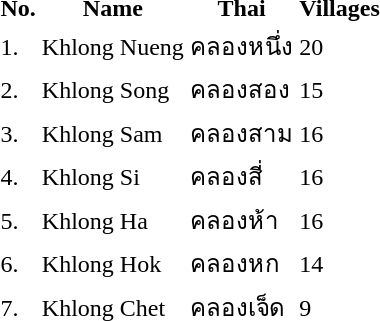<table>
<tr>
<th>No.</th>
<th>Name</th>
<th>Thai</th>
<th>Villages</th>
</tr>
<tr>
<td>1.</td>
<td>Khlong Nueng</td>
<td>คลองหนึ่ง</td>
<td>20</td>
<td></td>
</tr>
<tr>
<td>2.</td>
<td>Khlong Song</td>
<td>คลองสอง</td>
<td>15</td>
<td></td>
</tr>
<tr>
<td>3.</td>
<td>Khlong Sam</td>
<td>คลองสาม</td>
<td>16</td>
<td></td>
</tr>
<tr>
<td>4.</td>
<td>Khlong Si</td>
<td>คลองสี่</td>
<td>16</td>
<td></td>
</tr>
<tr>
<td>5.</td>
<td>Khlong Ha</td>
<td>คลองห้า</td>
<td>16</td>
<td></td>
</tr>
<tr>
<td>6.</td>
<td>Khlong Hok</td>
<td>คลองหก</td>
<td>14</td>
<td></td>
</tr>
<tr>
<td>7.</td>
<td>Khlong Chet</td>
<td>คลองเจ็ด</td>
<td>9</td>
<td></td>
</tr>
</table>
